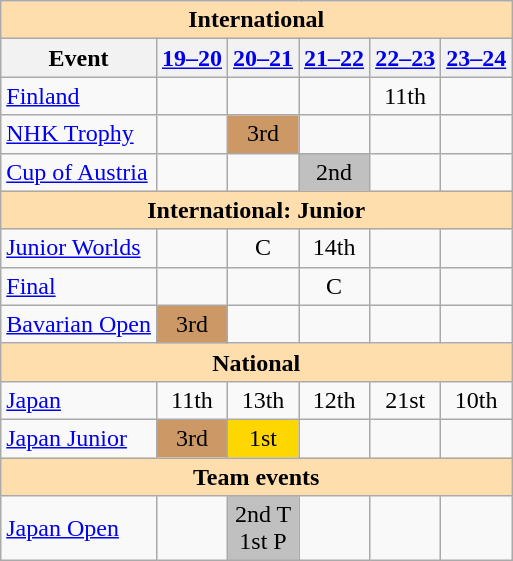<table class="wikitable" style="text-align:center">
<tr>
<th colspan="6" style="background-color: #ffdead; " align="center">International</th>
</tr>
<tr>
<th>Event</th>
<th><a href='#'>19–20</a></th>
<th><a href='#'>20–21</a></th>
<th><a href='#'>21–22</a></th>
<th><a href='#'>22–23</a></th>
<th><a href='#'>23–24</a></th>
</tr>
<tr>
<td align=left> <a href='#'>Finland</a></td>
<td></td>
<td></td>
<td></td>
<td>11th</td>
<td></td>
</tr>
<tr>
<td align=left> <a href='#'>NHK Trophy</a></td>
<td></td>
<td bgcolor=cc9966>3rd</td>
<td></td>
<td></td>
<td></td>
</tr>
<tr>
<td align=left> <a href='#'>Cup of Austria</a></td>
<td></td>
<td></td>
<td bgcolor=silver>2nd</td>
<td></td>
<td></td>
</tr>
<tr>
<th colspan="6" style="background-color: #ffdead; " align="center">International: Junior</th>
</tr>
<tr>
<td align=left><a href='#'>Junior Worlds</a></td>
<td></td>
<td>C</td>
<td>14th</td>
<td></td>
<td></td>
</tr>
<tr>
<td align=left> <a href='#'>Final</a></td>
<td></td>
<td></td>
<td>C</td>
<td></td>
<td></td>
</tr>
<tr>
<td align=left><a href='#'>Bavarian Open</a></td>
<td bgcolor=cc9966>3rd</td>
<td></td>
<td></td>
<td></td>
<td></td>
</tr>
<tr>
<th colspan="6" style="background-color: #ffdead; " align="center">National</th>
</tr>
<tr>
<td align=left><a href='#'>Japan</a></td>
<td>11th</td>
<td>13th</td>
<td>12th</td>
<td>21st</td>
<td>10th</td>
</tr>
<tr>
<td align=left><a href='#'>Japan Junior</a></td>
<td bgcolor=cc9966>3rd</td>
<td bgcolor=gold>1st</td>
<td></td>
<td></td>
<td></td>
</tr>
<tr>
<th colspan="6" style="background-color: #ffdead; " align="center">Team events</th>
</tr>
<tr>
<td align=left><a href='#'>Japan Open</a></td>
<td></td>
<td bgcolor=silver>2nd T<br>1st P</td>
<td></td>
<td></td>
<td></td>
</tr>
</table>
